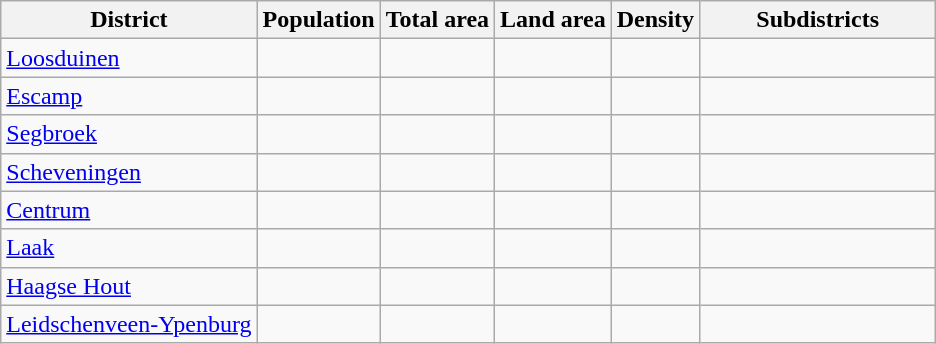<table class="wikitable sortable">
<tr>
<th>District</th>
<th>Population<br></th>
<th>Total area<br></th>
<th>Land area<br></th>
<th>Density<br></th>
<th class="unsortable" style="width:150px;">Subdistricts</th>
</tr>
<tr>
<td><a href='#'>Loosduinen</a></td>
<td></td>
<td></td>
<td></td>
<td></td>
<td></td>
</tr>
<tr>
<td><a href='#'>Escamp</a></td>
<td></td>
<td></td>
<td></td>
<td></td>
<td></td>
</tr>
<tr>
<td><a href='#'>Segbroek</a></td>
<td></td>
<td></td>
<td></td>
<td></td>
<td></td>
</tr>
<tr>
<td><a href='#'>Scheveningen</a></td>
<td></td>
<td></td>
<td></td>
<td></td>
<td></td>
</tr>
<tr>
<td><a href='#'>Centrum</a></td>
<td></td>
<td></td>
<td></td>
<td></td>
<td></td>
</tr>
<tr>
<td><a href='#'>Laak</a></td>
<td></td>
<td></td>
<td></td>
<td></td>
<td></td>
</tr>
<tr>
<td><a href='#'>Haagse Hout</a></td>
<td></td>
<td></td>
<td></td>
<td></td>
<td></td>
</tr>
<tr>
<td><a href='#'>Leidschenveen-Ypenburg</a></td>
<td></td>
<td></td>
<td></td>
<td></td>
<td></td>
</tr>
</table>
